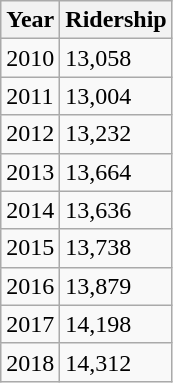<table class="wikitable">
<tr>
<th>Year</th>
<th>Ridership</th>
</tr>
<tr>
<td>2010</td>
<td>13,058</td>
</tr>
<tr>
<td>2011</td>
<td>13,004</td>
</tr>
<tr>
<td>2012</td>
<td>13,232</td>
</tr>
<tr>
<td>2013</td>
<td>13,664</td>
</tr>
<tr>
<td>2014</td>
<td>13,636</td>
</tr>
<tr>
<td>2015</td>
<td>13,738</td>
</tr>
<tr>
<td>2016</td>
<td>13,879</td>
</tr>
<tr>
<td>2017</td>
<td>14,198</td>
</tr>
<tr>
<td>2018</td>
<td>14,312</td>
</tr>
</table>
